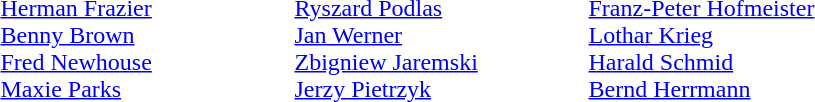<table>
<tr>
<td style="width:12em" valign=top><br><a href='#'>Herman Frazier</a><br><a href='#'>Benny Brown</a><br><a href='#'>Fred Newhouse</a><br><a href='#'>Maxie Parks</a></td>
<td style="width:12em" valign=top><br><a href='#'>Ryszard Podlas</a><br><a href='#'>Jan Werner</a><br><a href='#'>Zbigniew Jaremski</a><br><a href='#'>Jerzy Pietrzyk</a></td>
<td style="width:12em" valign=top><br><a href='#'>Franz-Peter Hofmeister</a><br><a href='#'>Lothar Krieg</a><br><a href='#'>Harald Schmid</a><br><a href='#'>Bernd Herrmann</a></td>
</tr>
</table>
